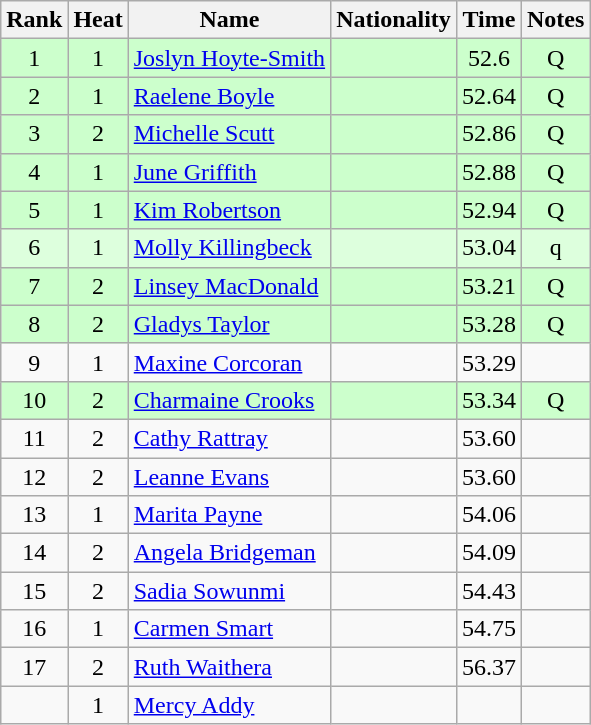<table class="wikitable sortable" style="text-align:center">
<tr>
<th>Rank</th>
<th>Heat</th>
<th>Name</th>
<th>Nationality</th>
<th>Time</th>
<th>Notes</th>
</tr>
<tr bgcolor=ccffcc>
<td>1</td>
<td>1</td>
<td align=left><a href='#'>Joslyn Hoyte-Smith</a></td>
<td align=left></td>
<td>52.6</td>
<td>Q</td>
</tr>
<tr bgcolor=ccffcc>
<td>2</td>
<td>1</td>
<td align=left><a href='#'>Raelene Boyle</a></td>
<td align=left></td>
<td>52.64</td>
<td>Q</td>
</tr>
<tr bgcolor=ccffcc>
<td>3</td>
<td>2</td>
<td align=left><a href='#'>Michelle Scutt</a></td>
<td align=left></td>
<td>52.86</td>
<td>Q</td>
</tr>
<tr bgcolor=ccffcc>
<td>4</td>
<td>1</td>
<td align=left><a href='#'>June Griffith</a></td>
<td align=left></td>
<td>52.88</td>
<td>Q</td>
</tr>
<tr bgcolor=ccffcc>
<td>5</td>
<td>1</td>
<td align=left><a href='#'>Kim Robertson</a></td>
<td align=left></td>
<td>52.94</td>
<td>Q</td>
</tr>
<tr bgcolor=ddffdd>
<td>6</td>
<td>1</td>
<td align=left><a href='#'>Molly Killingbeck</a></td>
<td align=left></td>
<td>53.04</td>
<td>q</td>
</tr>
<tr bgcolor=ccffcc>
<td>7</td>
<td>2</td>
<td align=left><a href='#'>Linsey MacDonald</a></td>
<td align=left></td>
<td>53.21</td>
<td>Q</td>
</tr>
<tr bgcolor=ccffcc>
<td>8</td>
<td>2</td>
<td align=left><a href='#'>Gladys Taylor</a></td>
<td align=left></td>
<td>53.28</td>
<td>Q</td>
</tr>
<tr>
<td>9</td>
<td>1</td>
<td align=left><a href='#'>Maxine Corcoran</a></td>
<td align=left></td>
<td>53.29</td>
<td></td>
</tr>
<tr bgcolor=ccffcc>
<td>10</td>
<td>2</td>
<td align=left><a href='#'>Charmaine Crooks</a></td>
<td align=left></td>
<td>53.34</td>
<td>Q</td>
</tr>
<tr>
<td>11</td>
<td>2</td>
<td align=left><a href='#'>Cathy Rattray</a></td>
<td align=left></td>
<td>53.60</td>
<td></td>
</tr>
<tr>
<td>12</td>
<td>2</td>
<td align=left><a href='#'>Leanne Evans</a></td>
<td align=left></td>
<td>53.60</td>
<td></td>
</tr>
<tr>
<td>13</td>
<td>1</td>
<td align=left><a href='#'>Marita Payne</a></td>
<td align=left></td>
<td>54.06</td>
<td></td>
</tr>
<tr>
<td>14</td>
<td>2</td>
<td align=left><a href='#'>Angela Bridgeman</a></td>
<td align=left></td>
<td>54.09</td>
<td></td>
</tr>
<tr>
<td>15</td>
<td>2</td>
<td align=left><a href='#'>Sadia Sowunmi</a></td>
<td align=left></td>
<td>54.43</td>
<td></td>
</tr>
<tr>
<td>16</td>
<td>1</td>
<td align=left><a href='#'>Carmen Smart</a></td>
<td align=left></td>
<td>54.75</td>
<td></td>
</tr>
<tr>
<td>17</td>
<td>2</td>
<td align=left><a href='#'>Ruth Waithera</a></td>
<td align=left></td>
<td>56.37</td>
<td></td>
</tr>
<tr>
<td></td>
<td>1</td>
<td align=left><a href='#'>Mercy Addy</a></td>
<td align=left></td>
<td></td>
<td></td>
</tr>
</table>
